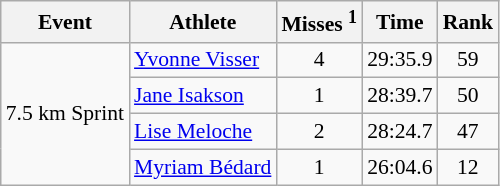<table class="wikitable" style="font-size:90%">
<tr>
<th>Event</th>
<th>Athlete</th>
<th>Misses <sup>1</sup></th>
<th>Time</th>
<th>Rank</th>
</tr>
<tr>
<td rowspan="4">7.5 km Sprint</td>
<td><a href='#'>Yvonne Visser</a></td>
<td align="center">4</td>
<td align="center">29:35.9</td>
<td align="center">59</td>
</tr>
<tr>
<td><a href='#'>Jane Isakson</a></td>
<td align="center">1</td>
<td align="center">28:39.7</td>
<td align="center">50</td>
</tr>
<tr>
<td><a href='#'>Lise Meloche</a></td>
<td align="center">2</td>
<td align="center">28:24.7</td>
<td align="center">47</td>
</tr>
<tr>
<td><a href='#'>Myriam Bédard</a></td>
<td align="center">1</td>
<td align="center">26:04.6</td>
<td align="center">12</td>
</tr>
</table>
